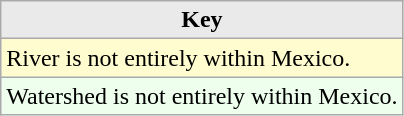<table class="wikitable" border="1">
<tr>
<th style="background:#eaeaea" colspan=6>Key</th>
</tr>
<tr>
<td bgcolor="#fffdd0" style="text-align: left"> River is not entirely within Mexico.</td>
</tr>
<tr>
<td bgcolor="#eeffee" style="text-align: left"> Watershed is not entirely within Mexico.</td>
</tr>
</table>
